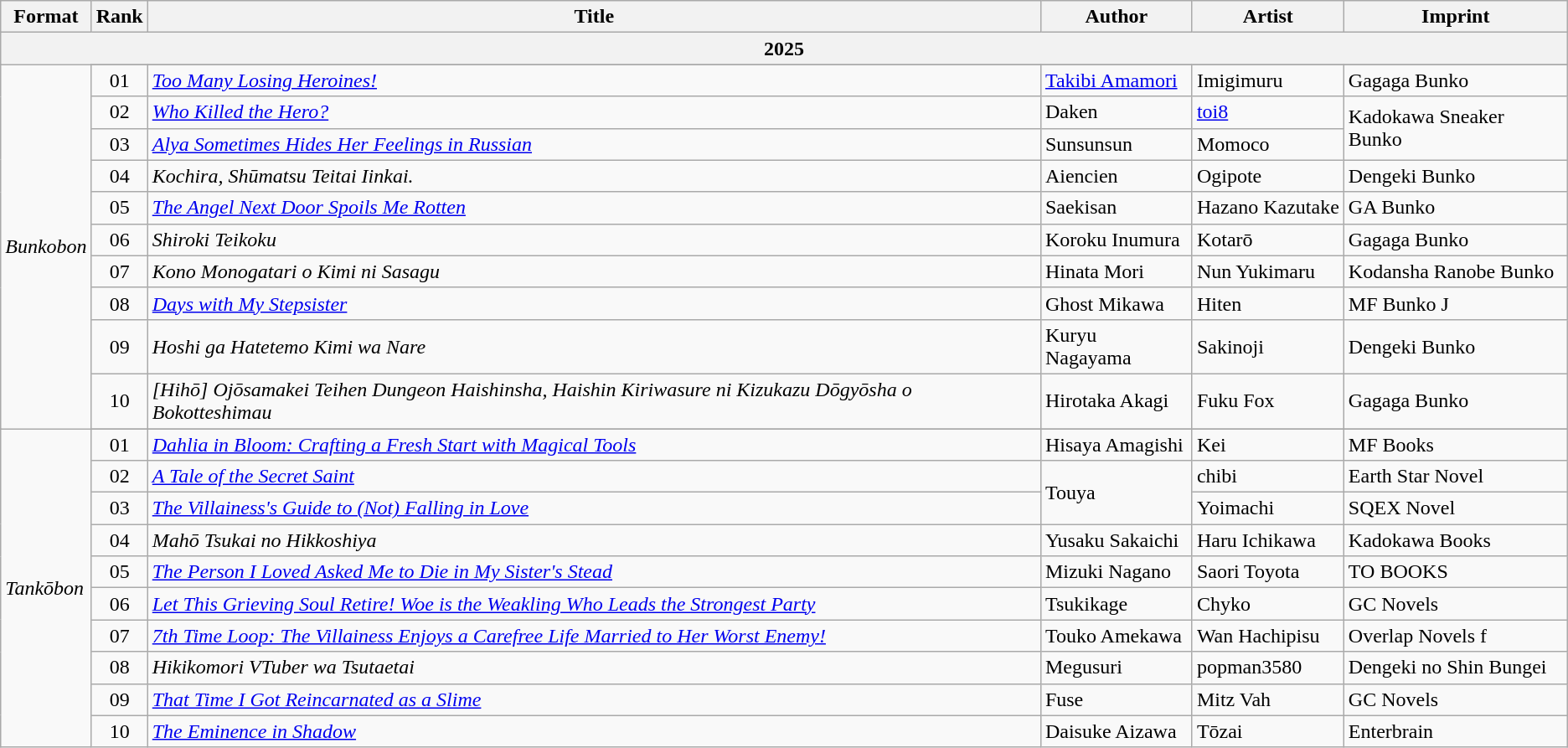<table class="wikitable">
<tr>
<th>Format</th>
<th>Rank</th>
<th>Title</th>
<th>Author</th>
<th>Artist</th>
<th>Imprint</th>
</tr>
<tr>
<th colspan="6">2025</th>
</tr>
<tr>
<td rowspan="11"><em>Bunkobon</em></td>
</tr>
<tr>
<td align="center">01</td>
<td><em><a href='#'>Too Many Losing Heroines!</a></em></td>
<td><a href='#'>Takibi Amamori</a></td>
<td>Imigimuru</td>
<td>Gagaga Bunko</td>
</tr>
<tr>
<td align="center">02</td>
<td><em><a href='#'>Who Killed the Hero?</a></em></td>
<td>Daken</td>
<td><a href='#'>toi8</a></td>
<td rowspan="2">Kadokawa Sneaker Bunko</td>
</tr>
<tr>
<td align="center">03</td>
<td><em><a href='#'>Alya Sometimes Hides Her Feelings in Russian</a></em></td>
<td>Sunsunsun</td>
<td>Momoco</td>
</tr>
<tr>
<td align="center">04</td>
<td><em>Kochira, Shūmatsu Teitai Iinkai.</em></td>
<td>Aiencien</td>
<td>Ogipote</td>
<td>Dengeki Bunko</td>
</tr>
<tr>
<td align="center">05</td>
<td><em><a href='#'>The Angel Next Door Spoils Me Rotten</a></em></td>
<td>Saekisan</td>
<td>Hazano Kazutake</td>
<td>GA Bunko</td>
</tr>
<tr>
<td align="center">06</td>
<td><em>Shiroki Teikoku</em></td>
<td>Koroku Inumura</td>
<td>Kotarō</td>
<td>Gagaga Bunko</td>
</tr>
<tr>
<td align="center">07</td>
<td><em>Kono Monogatari o Kimi ni Sasagu</em></td>
<td>Hinata Mori</td>
<td>Nun Yukimaru</td>
<td>Kodansha Ranobe Bunko</td>
</tr>
<tr>
<td align="center">08</td>
<td><em><a href='#'>Days with My Stepsister</a></em></td>
<td>Ghost Mikawa</td>
<td>Hiten</td>
<td>MF Bunko J</td>
</tr>
<tr>
<td align="center">09</td>
<td><em>Hoshi ga Hatetemo Kimi wa Nare</em></td>
<td>Kuryu Nagayama</td>
<td>Sakinoji</td>
<td>Dengeki Bunko</td>
</tr>
<tr>
<td align="center">10</td>
<td><em>[Hihō] Ojōsamakei Teihen Dungeon Haishinsha, Haishin Kiriwasure ni Kizukazu Dōgyōsha o Bokotteshimau</em></td>
<td>Hirotaka Akagi</td>
<td>Fuku Fox</td>
<td>Gagaga Bunko</td>
</tr>
<tr>
<td rowspan="11"><em>Tankōbon</em></td>
</tr>
<tr>
<td align="center">01</td>
<td><em><a href='#'>Dahlia in Bloom: Crafting a Fresh Start with Magical Tools</a></em></td>
<td>Hisaya Amagishi</td>
<td>Kei</td>
<td>MF Books</td>
</tr>
<tr>
<td align="center">02</td>
<td><em><a href='#'>A Tale of the Secret Saint</a></em></td>
<td rowspan="2">Touya</td>
<td>chibi</td>
<td>Earth Star Novel</td>
</tr>
<tr>
<td align="center">03</td>
<td><em><a href='#'>The Villainess's Guide to (Not) Falling in Love</a></em></td>
<td>Yoimachi</td>
<td>SQEX Novel</td>
</tr>
<tr>
<td align="center">04</td>
<td><em>Mahō Tsukai no Hikkoshiya</em></td>
<td>Yusaku Sakaichi</td>
<td>Haru Ichikawa</td>
<td>Kadokawa Books</td>
</tr>
<tr>
<td align="center">05</td>
<td><em><a href='#'>The Person I Loved Asked Me to Die in My Sister's Stead</a></em></td>
<td>Mizuki Nagano</td>
<td>Saori Toyota</td>
<td>TO BOOKS</td>
</tr>
<tr>
<td align="center">06</td>
<td><em><a href='#'>Let This Grieving Soul Retire! Woe is the Weakling Who Leads the Strongest Party</a></em></td>
<td>Tsukikage</td>
<td>Chyko</td>
<td>GC Novels</td>
</tr>
<tr>
<td align="center">07</td>
<td><em><a href='#'>7th Time Loop: The Villainess Enjoys a Carefree Life Married to Her Worst Enemy!</a></em></td>
<td>Touko Amekawa</td>
<td>Wan Hachipisu</td>
<td>Overlap Novels f</td>
</tr>
<tr>
<td align="center">08</td>
<td><em>Hikikomori VTuber wa Tsutaetai</em></td>
<td>Megusuri</td>
<td>popman3580</td>
<td>Dengeki no Shin Bungei</td>
</tr>
<tr>
<td align="center">09</td>
<td><em><a href='#'>That Time I Got Reincarnated as a Slime</a></em></td>
<td>Fuse</td>
<td>Mitz Vah</td>
<td>GC Novels</td>
</tr>
<tr>
<td align="center">10</td>
<td><em><a href='#'>The Eminence in Shadow</a></em></td>
<td>Daisuke Aizawa</td>
<td>Tōzai</td>
<td>Enterbrain</td>
</tr>
</table>
